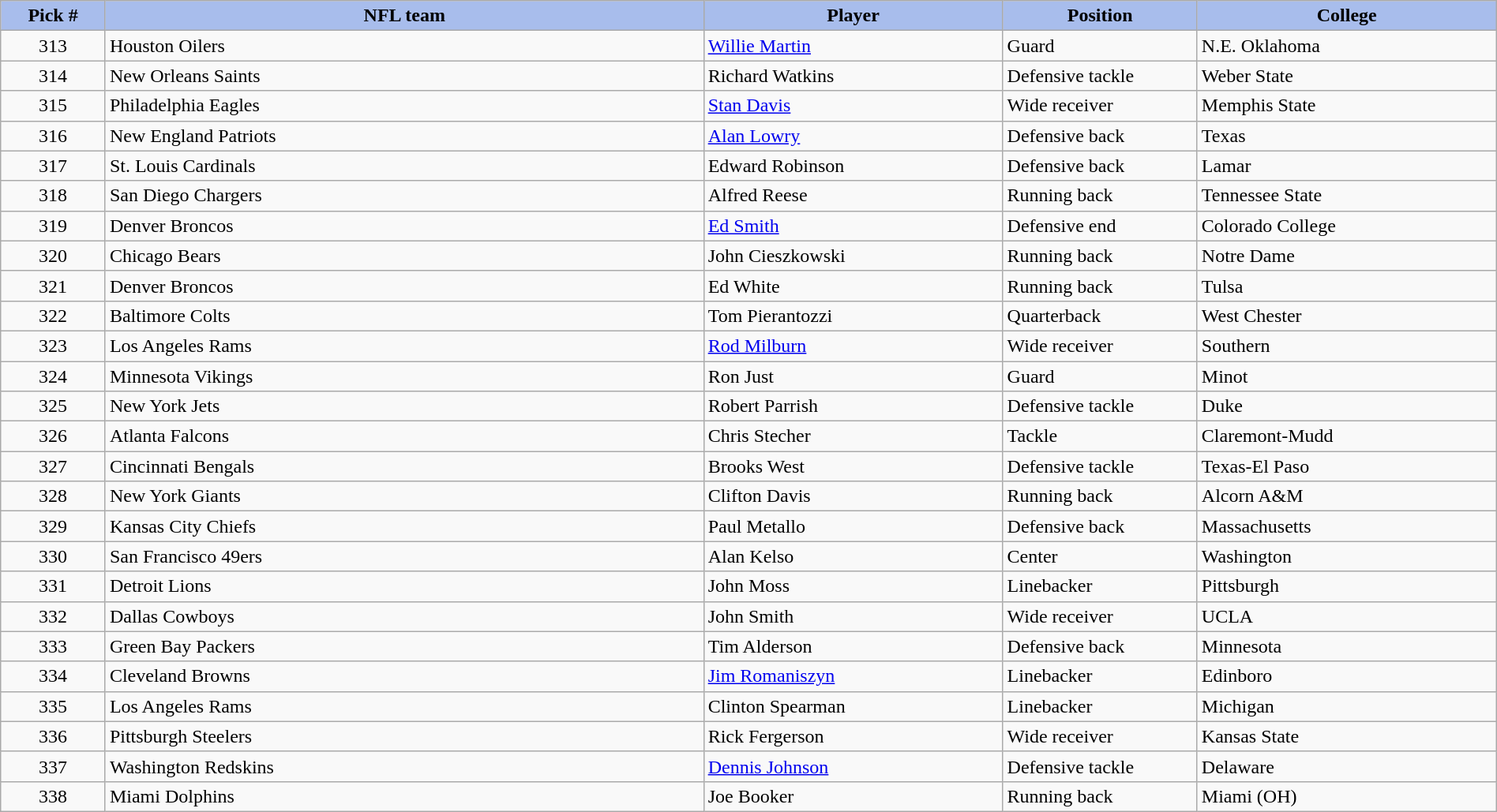<table class="wikitable sortable sortable" style="width: 100%">
<tr>
<th style="background:#a8bdec; width:7%;">Pick #</th>
<th style="width:40%; background:#a8bdec;">NFL team</th>
<th style="width:20%; background:#a8bdec;">Player</th>
<th style="width:13%; background:#a8bdec;">Position</th>
<th style="background:#A8BDEC;">College</th>
</tr>
<tr>
<td align=center>313</td>
<td>Houston Oilers</td>
<td><a href='#'>Willie Martin</a></td>
<td>Guard</td>
<td>N.E. Oklahoma</td>
</tr>
<tr>
<td align=center>314</td>
<td>New Orleans Saints</td>
<td>Richard Watkins</td>
<td>Defensive tackle</td>
<td>Weber State</td>
</tr>
<tr>
<td align=center>315</td>
<td>Philadelphia Eagles</td>
<td><a href='#'>Stan Davis</a></td>
<td>Wide receiver</td>
<td>Memphis State</td>
</tr>
<tr>
<td align=center>316</td>
<td>New England Patriots</td>
<td><a href='#'>Alan Lowry</a></td>
<td>Defensive back</td>
<td>Texas</td>
</tr>
<tr>
<td align=center>317</td>
<td>St. Louis Cardinals</td>
<td>Edward Robinson</td>
<td>Defensive back</td>
<td>Lamar</td>
</tr>
<tr>
<td align=center>318</td>
<td>San Diego Chargers</td>
<td>Alfred Reese</td>
<td>Running back</td>
<td>Tennessee State</td>
</tr>
<tr>
<td align=center>319</td>
<td>Denver Broncos</td>
<td><a href='#'>Ed Smith</a></td>
<td>Defensive end</td>
<td>Colorado College</td>
</tr>
<tr>
<td align=center>320</td>
<td>Chicago Bears</td>
<td>John Cieszkowski</td>
<td>Running back</td>
<td>Notre Dame</td>
</tr>
<tr>
<td align=center>321</td>
<td>Denver Broncos</td>
<td>Ed White</td>
<td>Running back</td>
<td>Tulsa</td>
</tr>
<tr>
<td align=center>322</td>
<td>Baltimore Colts</td>
<td>Tom Pierantozzi</td>
<td>Quarterback</td>
<td>West Chester</td>
</tr>
<tr>
<td align=center>323</td>
<td>Los Angeles Rams</td>
<td><a href='#'>Rod Milburn</a></td>
<td>Wide receiver</td>
<td>Southern</td>
</tr>
<tr>
<td align=center>324</td>
<td>Minnesota Vikings</td>
<td>Ron Just</td>
<td>Guard</td>
<td>Minot</td>
</tr>
<tr>
<td align=center>325</td>
<td>New York Jets</td>
<td>Robert Parrish</td>
<td>Defensive tackle</td>
<td>Duke</td>
</tr>
<tr>
<td align=center>326</td>
<td>Atlanta Falcons</td>
<td>Chris Stecher</td>
<td>Tackle</td>
<td>Claremont-Mudd</td>
</tr>
<tr>
<td align=center>327</td>
<td>Cincinnati Bengals</td>
<td>Brooks West</td>
<td>Defensive tackle</td>
<td>Texas-El Paso</td>
</tr>
<tr>
<td align=center>328</td>
<td>New York Giants</td>
<td>Clifton Davis</td>
<td>Running back</td>
<td>Alcorn A&M</td>
</tr>
<tr>
<td align=center>329</td>
<td>Kansas City Chiefs</td>
<td>Paul Metallo</td>
<td>Defensive back</td>
<td>Massachusetts</td>
</tr>
<tr>
<td align=center>330</td>
<td>San Francisco 49ers</td>
<td>Alan Kelso</td>
<td>Center</td>
<td>Washington</td>
</tr>
<tr>
<td align=center>331</td>
<td>Detroit Lions</td>
<td>John Moss</td>
<td>Linebacker</td>
<td>Pittsburgh</td>
</tr>
<tr>
<td align=center>332</td>
<td>Dallas Cowboys</td>
<td>John Smith</td>
<td>Wide receiver</td>
<td>UCLA</td>
</tr>
<tr>
<td align=center>333</td>
<td>Green Bay Packers</td>
<td>Tim Alderson</td>
<td>Defensive back</td>
<td>Minnesota</td>
</tr>
<tr>
<td align=center>334</td>
<td>Cleveland Browns</td>
<td><a href='#'>Jim Romaniszyn</a></td>
<td>Linebacker</td>
<td>Edinboro</td>
</tr>
<tr>
<td align=center>335</td>
<td>Los Angeles Rams</td>
<td>Clinton Spearman</td>
<td>Linebacker</td>
<td>Michigan</td>
</tr>
<tr>
<td align=center>336</td>
<td>Pittsburgh Steelers</td>
<td>Rick Fergerson</td>
<td>Wide receiver</td>
<td>Kansas State</td>
</tr>
<tr>
<td align=center>337</td>
<td>Washington Redskins</td>
<td><a href='#'>Dennis Johnson</a></td>
<td>Defensive tackle</td>
<td>Delaware</td>
</tr>
<tr>
<td align=center>338</td>
<td>Miami Dolphins</td>
<td>Joe Booker</td>
<td>Running back</td>
<td>Miami (OH)</td>
</tr>
</table>
